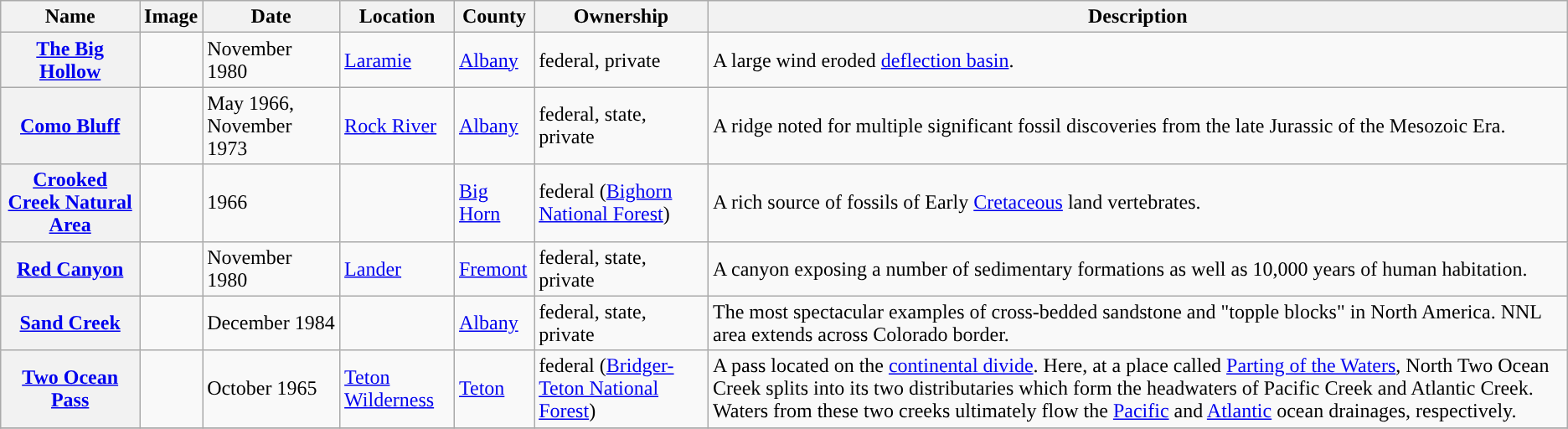<table class="wikitable sortable" align="center">
<tr>
<th style="background-color:">Name</th>
<th style="background-color:">Image</th>
<th style="background-color:">Date</th>
<th style="background-color:">Location</th>
<th style="background-color:">County</th>
<th style="background-color:">Ownership</th>
<th style="background-color:">Description</th>
</tr>
<tr>
<th><a href='#'>The Big Hollow</a></th>
<td></td>
<td>November 1980</td>
<td><a href='#'>Laramie</a><br><small></small></td>
<td><a href='#'>Albany</a></td>
<td>federal, private</td>
<td>A large wind eroded <a href='#'>deflection basin</a>.</td>
</tr>
<tr>
<th><a href='#'>Como Bluff</a></th>
<td></td>
<td>May 1966, November 1973</td>
<td><a href='#'>Rock River</a><br><small></small></td>
<td><a href='#'>Albany</a></td>
<td>federal, state, private</td>
<td>A ridge noted for multiple significant fossil discoveries from the late Jurassic of the Mesozoic Era.</td>
</tr>
<tr>
<th><a href='#'>Crooked Creek Natural Area</a></th>
<td></td>
<td>1966</td>
<td></td>
<td><a href='#'>Big Horn</a></td>
<td>federal (<a href='#'>Bighorn National Forest</a>)</td>
<td>A rich source of fossils of Early <a href='#'>Cretaceous</a> land vertebrates.</td>
</tr>
<tr>
<th><a href='#'>Red Canyon</a></th>
<td></td>
<td>November 1980</td>
<td><a href='#'>Lander</a><br><small></small></td>
<td><a href='#'>Fremont</a></td>
<td>federal, state, private</td>
<td>A canyon exposing a number of sedimentary formations as well as 10,000 years of human habitation.</td>
</tr>
<tr>
<th><a href='#'>Sand Creek</a></th>
<td></td>
<td>December 1984</td>
<td><small></small></td>
<td><a href='#'>Albany</a></td>
<td>federal, state, private</td>
<td>The most spectacular examples of cross-bedded sandstone and "topple blocks" in North America. NNL area extends across Colorado border.</td>
</tr>
<tr>
<th><a href='#'>Two Ocean Pass</a></th>
<td></td>
<td>October 1965</td>
<td><a href='#'>Teton Wilderness</a><br><small></small></td>
<td><a href='#'>Teton</a></td>
<td>federal (<a href='#'>Bridger-Teton National Forest</a>)</td>
<td>A pass located on the <a href='#'>continental divide</a>. Here, at a place called <a href='#'>Parting of the Waters</a>, North Two Ocean Creek splits into its two distributaries which form the headwaters of Pacific Creek and Atlantic Creek.  Waters from these two creeks ultimately flow the <a href='#'>Pacific</a> and <a href='#'>Atlantic</a> ocean drainages, respectively.</td>
</tr>
<tr>
</tr>
</table>
